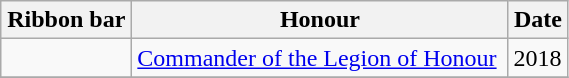<table class="wikitable" style="width:30%;">
<tr>
<th style="width:80px;">Ribbon bar</th>
<th>Honour</th>
<th>Date</th>
</tr>
<tr>
<td></td>
<td><a href='#'>Commander of the Legion of Honour</a></td>
<td>2018</td>
</tr>
<tr>
</tr>
</table>
